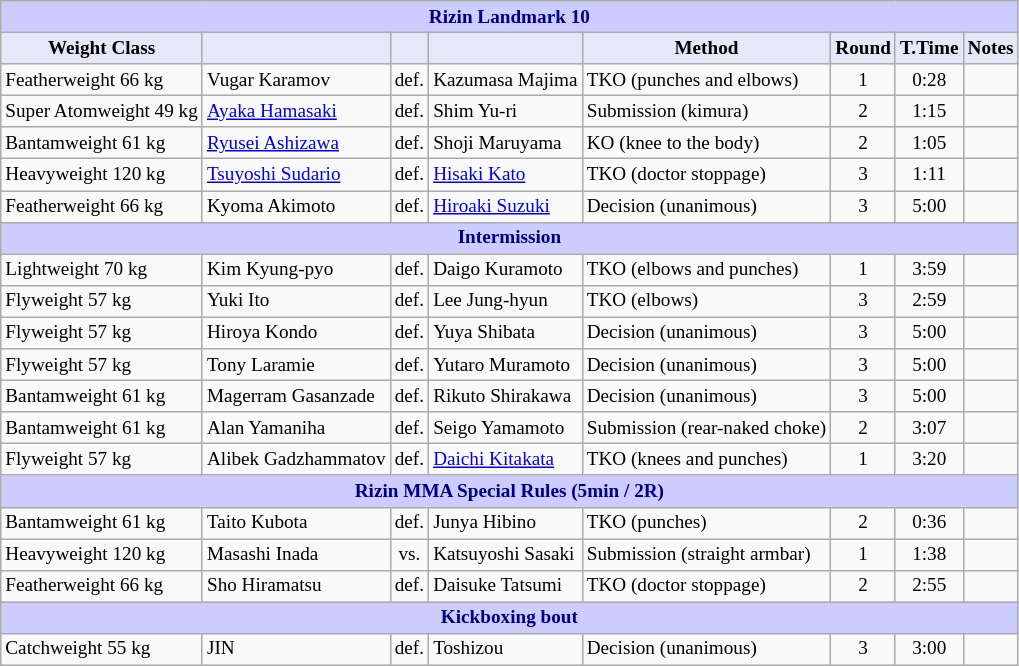<table class="wikitable" style="font-size: 80%;">
<tr>
<th colspan="8" style="background-color: #ccf; color: #000080; text-align: center;"><strong>Rizin Landmark 10</strong></th>
</tr>
<tr>
<th colspan="1" style="background-color: #E6E8FA; color: #000000; text-align: center;">Weight Class</th>
<th colspan="1" style="background-color: #E6E8FA; color: #000000; text-align: center;"></th>
<th colspan="1" style="background-color: #E6E8FA; color: #000000; text-align: center;"></th>
<th colspan="1" style="background-color: #E6E8FA; color: #000000; text-align: center;"></th>
<th colspan="1" style="background-color: #E6E8FA; color: #000000; text-align: center;">Method</th>
<th colspan="1" style="background-color: #E6E8FA; color: #000000; text-align: center;">Round</th>
<th colspan="1" style="background-color: #E6E8FA; color: #000000; text-align: center;">T.Time</th>
<th colspan="1" style="background-color: #E6E8FA; color: #000000; text-align: center;">Notes</th>
</tr>
<tr>
<td>Featherweight 66 kg</td>
<td> Vugar Karamov</td>
<td align=center>def.</td>
<td> Kazumasa Majima</td>
<td>TKO (punches and elbows)</td>
<td align=center>1</td>
<td align=center>0:28</td>
<td></td>
</tr>
<tr>
<td>Super Atomweight 49 kg</td>
<td> <a href='#'>Ayaka Hamasaki</a></td>
<td align=center>def.</td>
<td> Shim Yu-ri</td>
<td>Submission (kimura)</td>
<td align=center>2</td>
<td align=center>1:15</td>
<td></td>
</tr>
<tr>
<td>Bantamweight 61 kg</td>
<td> <a href='#'>Ryusei Ashizawa</a></td>
<td align=center>def.</td>
<td> Shoji Maruyama</td>
<td>KO (knee to the body)</td>
<td align=center>2</td>
<td align=center>1:05</td>
<td></td>
</tr>
<tr>
<td>Heavyweight 120 kg</td>
<td> <a href='#'>Tsuyoshi Sudario</a></td>
<td align=center>def.</td>
<td> <a href='#'>Hisaki Kato</a></td>
<td>TKO (doctor stoppage)</td>
<td align=center>3</td>
<td align=center>1:11</td>
<td></td>
</tr>
<tr>
<td>Featherweight 66 kg</td>
<td> Kyoma Akimoto</td>
<td align=center>def.</td>
<td> <a href='#'>Hiroaki Suzuki</a></td>
<td>Decision (unanimous)</td>
<td align=center>3</td>
<td align=center>5:00</td>
<td></td>
</tr>
<tr>
<th colspan="8" style="background-color: #ccf; color: #000080; text-align: center;"><strong>Intermission</strong></th>
</tr>
<tr>
<td>Lightweight 70 kg</td>
<td> Kim Kyung-pyo</td>
<td align=center>def.</td>
<td> Daigo Kuramoto</td>
<td>TKO (elbows and punches)</td>
<td align=center>1</td>
<td align=center>3:59</td>
<td></td>
</tr>
<tr>
<td>Flyweight 57 kg</td>
<td> Yuki Ito</td>
<td align=center>def.</td>
<td> Lee Jung-hyun</td>
<td>TKO (elbows)</td>
<td align=center>3</td>
<td align=center>2:59</td>
<td></td>
</tr>
<tr>
<td>Flyweight 57 kg</td>
<td> Hiroya Kondo</td>
<td align=center>def.</td>
<td> Yuya Shibata</td>
<td>Decision (unanimous)</td>
<td align=center>3</td>
<td align=center>5:00</td>
<td></td>
</tr>
<tr>
<td>Flyweight 57 kg</td>
<td> Tony Laramie</td>
<td align=center>def.</td>
<td> Yutaro Muramoto</td>
<td>Decision (unanimous)</td>
<td align=center>3</td>
<td align=center>5:00</td>
<td></td>
</tr>
<tr>
<td>Bantamweight 61 kg</td>
<td> Magerram Gasanzade</td>
<td align=center>def.</td>
<td> Rikuto Shirakawa</td>
<td>Decision (unanimous)</td>
<td align=center>3</td>
<td align=center>5:00</td>
<td></td>
</tr>
<tr>
<td>Bantamweight 61 kg</td>
<td> Alan Yamaniha</td>
<td align=center>def.</td>
<td> Seigo Yamamoto</td>
<td>Submission (rear-naked choke)</td>
<td align=center>2</td>
<td align=center>3:07</td>
<td></td>
</tr>
<tr>
<td>Flyweight 57 kg</td>
<td> Alibek Gadzhammatov</td>
<td align=center>def.</td>
<td> <a href='#'>Daichi Kitakata</a></td>
<td>TKO (knees and punches)</td>
<td align=center>1</td>
<td align=center>3:20</td>
<td></td>
</tr>
<tr>
<th colspan="8" style="background-color: #ccf; color: #000080; text-align: center;"><strong>Rizin MMA Special Rules (5min / 2R)</strong></th>
</tr>
<tr>
<td>Bantamweight 61 kg</td>
<td> Taito Kubota</td>
<td align=center>def.</td>
<td> Junya Hibino</td>
<td>TKO (punches)</td>
<td align=center>2</td>
<td align=center>0:36</td>
<td></td>
</tr>
<tr>
<td>Heavyweight 120 kg</td>
<td> Masashi Inada</td>
<td align=center>vs.</td>
<td> Katsuyoshi Sasaki</td>
<td>Submission (straight armbar)</td>
<td align=center>1</td>
<td align=center>1:38</td>
<td></td>
</tr>
<tr>
<td>Featherweight 66 kg</td>
<td> Sho Hiramatsu</td>
<td align=center>def.</td>
<td> Daisuke Tatsumi</td>
<td>TKO (doctor stoppage)</td>
<td align=center>2</td>
<td align=center>2:55</td>
<td></td>
</tr>
<tr>
<th colspan="8" style="background-color: #ccf; color: #000080; text-align: center;"><strong>Kickboxing bout</strong></th>
</tr>
<tr>
<td>Catchweight 55 kg</td>
<td> JIN</td>
<td align=center>def.</td>
<td> Toshizou</td>
<td>Decision (unanimous)</td>
<td align=center>3</td>
<td align=center>3:00</td>
<td></td>
</tr>
</table>
